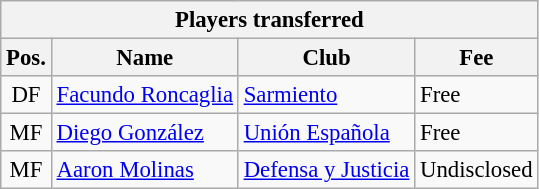<table class="wikitable" style="font-size:95%;">
<tr>
<th colspan="5">Players transferred</th>
</tr>
<tr>
<th>Pos.</th>
<th>Name</th>
<th>Club</th>
<th>Fee</th>
</tr>
<tr>
<td align="center">DF</td>
<td> <a href='#'>Facundo Roncaglia</a></td>
<td> <a href='#'>Sarmiento</a></td>
<td>Free</td>
</tr>
<tr>
<td align="center">MF</td>
<td> <a href='#'>Diego González</a></td>
<td> <a href='#'>Unión Española</a></td>
<td>Free</td>
</tr>
<tr>
<td align="center">MF</td>
<td> <a href='#'>Aaron Molinas</a></td>
<td> <a href='#'>Defensa y Justicia</a></td>
<td>Undisclosed</td>
</tr>
</table>
